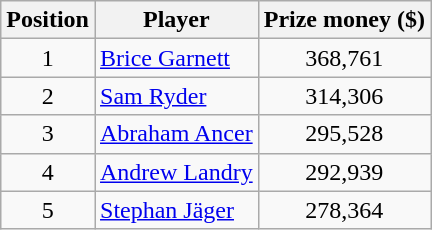<table class="wikitable">
<tr>
<th>Position</th>
<th>Player</th>
<th>Prize money ($)</th>
</tr>
<tr>
<td align=center>1</td>
<td> <a href='#'>Brice Garnett</a></td>
<td align=center>368,761</td>
</tr>
<tr>
<td align=center>2</td>
<td> <a href='#'>Sam Ryder</a></td>
<td align=center>314,306</td>
</tr>
<tr>
<td align=center>3</td>
<td> <a href='#'>Abraham Ancer</a></td>
<td align=center>295,528</td>
</tr>
<tr>
<td align=center>4</td>
<td> <a href='#'>Andrew Landry</a></td>
<td align=center>292,939</td>
</tr>
<tr>
<td align=center>5</td>
<td> <a href='#'>Stephan Jäger</a></td>
<td align=center>278,364</td>
</tr>
</table>
